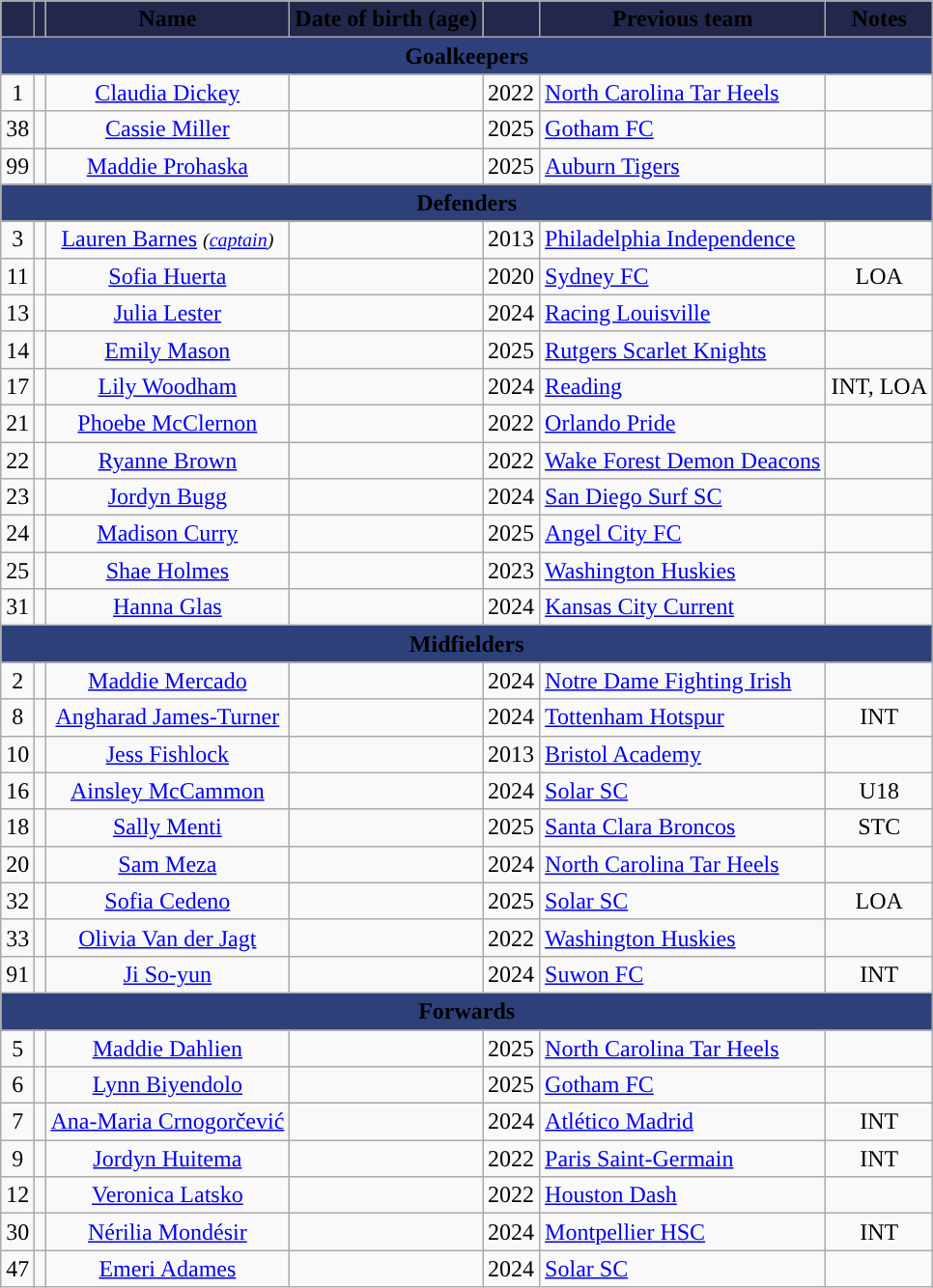<table class="wikitable" style="text-align:center;">
<tr>
<th style="background:#22274B; "></th>
<th style="background:#22274B; "></th>
<th style="background:#22274B; ">Name</th>
<th style="background:#22274B; ">Date of birth (age)</th>
<th style="background:#22274B; "></th>
<th style="background:#22274B; ">Previous team</th>
<th style="background:#22274B; ">Notes</th>
</tr>
<tr>
<th colspan="7" style="background:#2E407A; ">Goalkeepers</th>
</tr>
<tr>
<td>1</td>
<td align="left"></td>
<td><a href='#'>Claudia Dickey</a></td>
<td></td>
<td>2022</td>
<td align="left"> <a href='#'>North Carolina Tar Heels</a></td>
<td></td>
</tr>
<tr>
<td>38</td>
<td align="left"></td>
<td><a href='#'>Cassie Miller</a></td>
<td></td>
<td>2025</td>
<td align="left"> <a href='#'>Gotham FC</a></td>
<td></td>
</tr>
<tr>
<td>99</td>
<td align="left"></td>
<td><a href='#'>Maddie Prohaska</a></td>
<td></td>
<td>2025</td>
<td align="left"> <a href='#'>Auburn Tigers</a></td>
<td></td>
</tr>
<tr>
<th colspan="7" style="background:#2E407A; ">Defenders</th>
</tr>
<tr>
<td>3</td>
<td align="left"></td>
<td><a href='#'>Lauren Barnes</a> <em><small>(<a href='#'>captain</a>)</small></em></td>
<td></td>
<td>2013</td>
<td align="left"> <a href='#'>Philadelphia Independence</a></td>
<td></td>
</tr>
<tr>
<td>11</td>
<td align="left"></td>
<td><a href='#'>Sofia Huerta</a></td>
<td></td>
<td>2020</td>
<td align="left"> <a href='#'>Sydney FC</a></td>
<td>LOA</td>
</tr>
<tr>
<td>13</td>
<td align="left"></td>
<td><a href='#'>Julia Lester</a></td>
<td></td>
<td>2024</td>
<td align="left"> <a href='#'>Racing Louisville</a></td>
<td></td>
</tr>
<tr>
<td>14</td>
<td align="left"></td>
<td><a href='#'>Emily Mason</a></td>
<td></td>
<td>2025</td>
<td align="left"> <a href='#'>Rutgers Scarlet Knights</a></td>
<td></td>
</tr>
<tr>
<td>17</td>
<td align="left"></td>
<td><a href='#'>Lily Woodham</a></td>
<td></td>
<td>2024</td>
<td align="left"> <a href='#'>Reading</a></td>
<td>INT, LOA</td>
</tr>
<tr>
<td>21</td>
<td align="left"></td>
<td><a href='#'>Phoebe McClernon</a></td>
<td></td>
<td>2022</td>
<td align="left"> <a href='#'>Orlando Pride</a></td>
<td></td>
</tr>
<tr>
<td>22</td>
<td align="left"></td>
<td><a href='#'>Ryanne Brown</a></td>
<td></td>
<td>2022</td>
<td align="left"> <a href='#'>Wake Forest Demon Deacons</a></td>
<td></td>
</tr>
<tr>
<td>23</td>
<td align="left"></td>
<td><a href='#'>Jordyn Bugg</a></td>
<td></td>
<td>2024</td>
<td align="left"> <a href='#'>San Diego Surf SC</a></td>
<td></td>
</tr>
<tr>
<td>24</td>
<td align="left"></td>
<td><a href='#'>Madison Curry</a></td>
<td></td>
<td>2025</td>
<td align="left"> <a href='#'>Angel City FC</a></td>
<td></td>
</tr>
<tr>
<td>25</td>
<td align="left"></td>
<td><a href='#'>Shae Holmes</a></td>
<td></td>
<td>2023</td>
<td align="left"> <a href='#'>Washington Huskies</a></td>
<td></td>
</tr>
<tr>
<td>31</td>
<td align="left"></td>
<td><a href='#'>Hanna Glas</a></td>
<td></td>
<td>2024</td>
<td align="left"> <a href='#'>Kansas City Current</a></td>
<td></td>
</tr>
<tr>
<th colspan="7" style="background:#2E407A; ">Midfielders</th>
</tr>
<tr>
<td>2</td>
<td align="left"></td>
<td><a href='#'>Maddie Mercado</a></td>
<td></td>
<td>2024</td>
<td align="left"> <a href='#'>Notre Dame Fighting Irish</a></td>
<td></td>
</tr>
<tr>
<td>8</td>
<td align="left"></td>
<td><a href='#'>Angharad James-Turner</a></td>
<td></td>
<td>2024</td>
<td align="left"> <a href='#'>Tottenham Hotspur</a></td>
<td>INT</td>
</tr>
<tr>
<td>10</td>
<td align="left"></td>
<td><a href='#'>Jess Fishlock</a></td>
<td></td>
<td>2013</td>
<td align="left"> <a href='#'>Bristol Academy</a></td>
<td></td>
</tr>
<tr>
<td>16</td>
<td align="left"></td>
<td><a href='#'>Ainsley McCammon</a></td>
<td></td>
<td>2024</td>
<td align="left"> <a href='#'>Solar SC</a></td>
<td>U18</td>
</tr>
<tr>
<td>18</td>
<td align="left"></td>
<td><a href='#'>Sally Menti</a></td>
<td></td>
<td>2025</td>
<td align="left"> <a href='#'>Santa Clara Broncos</a></td>
<td>STC</td>
</tr>
<tr>
<td>20</td>
<td align="left"></td>
<td><a href='#'>Sam Meza</a></td>
<td></td>
<td>2024</td>
<td align="left"> <a href='#'>North Carolina Tar Heels</a></td>
<td></td>
</tr>
<tr>
<td>32</td>
<td align="left"></td>
<td><a href='#'>Sofia Cedeno</a></td>
<td></td>
<td>2025</td>
<td align="left"> <a href='#'>Solar SC</a></td>
<td>LOA</td>
</tr>
<tr>
<td>33</td>
<td align="left"></td>
<td><a href='#'>Olivia Van der Jagt</a></td>
<td></td>
<td>2022</td>
<td align="left"> <a href='#'>Washington Huskies</a></td>
<td></td>
</tr>
<tr>
<td>91</td>
<td align="left"></td>
<td><a href='#'>Ji So-yun</a></td>
<td></td>
<td>2024</td>
<td align="left"> <a href='#'>Suwon FC</a></td>
<td>INT</td>
</tr>
<tr>
<th colspan="7" style="background:#2E407A; ">Forwards</th>
</tr>
<tr>
<td>5</td>
<td align="left"></td>
<td><a href='#'>Maddie Dahlien</a></td>
<td></td>
<td>2025</td>
<td align="left"> <a href='#'>North Carolina Tar Heels</a></td>
<td></td>
</tr>
<tr>
<td>6</td>
<td align="left"></td>
<td><a href='#'>Lynn Biyendolo</a></td>
<td></td>
<td>2025</td>
<td align="left"> <a href='#'>Gotham FC</a></td>
<td></td>
</tr>
<tr>
<td>7</td>
<td align="left"></td>
<td><a href='#'>Ana-Maria Crnogorčević</a></td>
<td></td>
<td>2024</td>
<td align="left"> <a href='#'>Atlético Madrid</a></td>
<td>INT</td>
</tr>
<tr>
<td>9</td>
<td align="left"></td>
<td><a href='#'>Jordyn Huitema</a></td>
<td></td>
<td>2022</td>
<td align="left"> <a href='#'>Paris Saint-Germain</a></td>
<td>INT</td>
</tr>
<tr>
<td>12</td>
<td align="left"></td>
<td><a href='#'>Veronica Latsko</a></td>
<td></td>
<td>2022</td>
<td align="left"> <a href='#'>Houston Dash</a></td>
<td></td>
</tr>
<tr>
<td>30</td>
<td align="left"></td>
<td><a href='#'>Nérilia Mondésir</a></td>
<td></td>
<td>2024</td>
<td align="left"> <a href='#'>Montpellier HSC</a></td>
<td>INT</td>
</tr>
<tr>
<td>47</td>
<td align="left"></td>
<td><a href='#'>Emeri Adames</a></td>
<td></td>
<td>2024</td>
<td align="left"> <a href='#'>Solar SC</a></td>
<td></td>
</tr>
</table>
